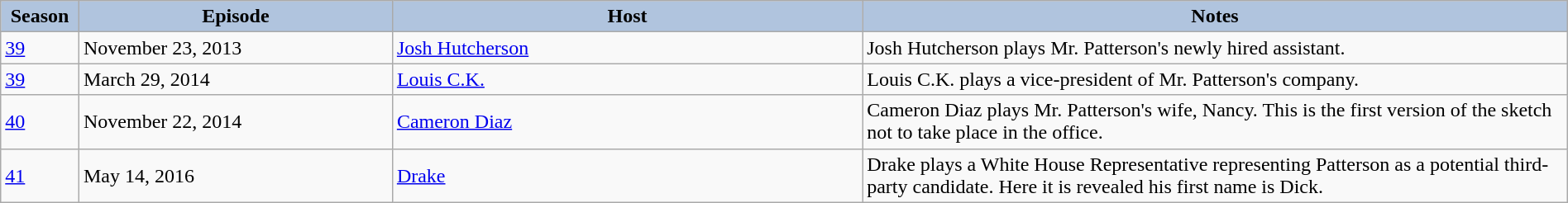<table class="wikitable" style="width:100%;">
<tr>
<th style="background:#B0C4DE;" width="5%">Season</th>
<th style="background:#B0C4DE;" width="20%">Episode</th>
<th style="background:#B0C4DE;" width="30%">Host</th>
<th style="background:#B0C4DE;" width="45%">Notes</th>
</tr>
<tr>
<td><a href='#'>39</a></td>
<td>November 23, 2013</td>
<td><a href='#'>Josh Hutcherson</a></td>
<td>Josh Hutcherson plays Mr. Patterson's newly hired assistant.</td>
</tr>
<tr>
<td><a href='#'>39</a></td>
<td>March 29, 2014</td>
<td><a href='#'>Louis C.K.</a></td>
<td>Louis C.K. plays a vice-president of Mr. Patterson's company.</td>
</tr>
<tr>
<td><a href='#'>40</a></td>
<td>November 22, 2014</td>
<td><a href='#'>Cameron Diaz</a></td>
<td>Cameron Diaz plays Mr. Patterson's wife, Nancy. This is the first version of the sketch not to take place in the office.</td>
</tr>
<tr>
<td><a href='#'>41</a></td>
<td>May 14, 2016</td>
<td><a href='#'>Drake</a></td>
<td>Drake plays a White House Representative representing Patterson as a potential third-party candidate. Here it is revealed his first name is Dick.</td>
</tr>
</table>
